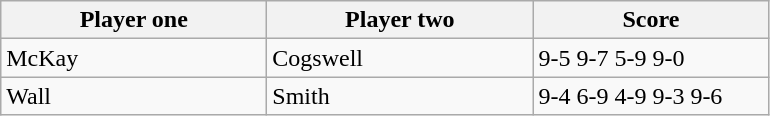<table class="wikitable">
<tr>
<th width=170>Player one</th>
<th width=170>Player two</th>
<th width=150>Score</th>
</tr>
<tr>
<td> McKay</td>
<td> Cogswell</td>
<td>9-5 9-7 5-9 9-0</td>
</tr>
<tr>
<td> Wall</td>
<td> Smith</td>
<td>9-4 6-9 4-9 9-3 9-6</td>
</tr>
</table>
